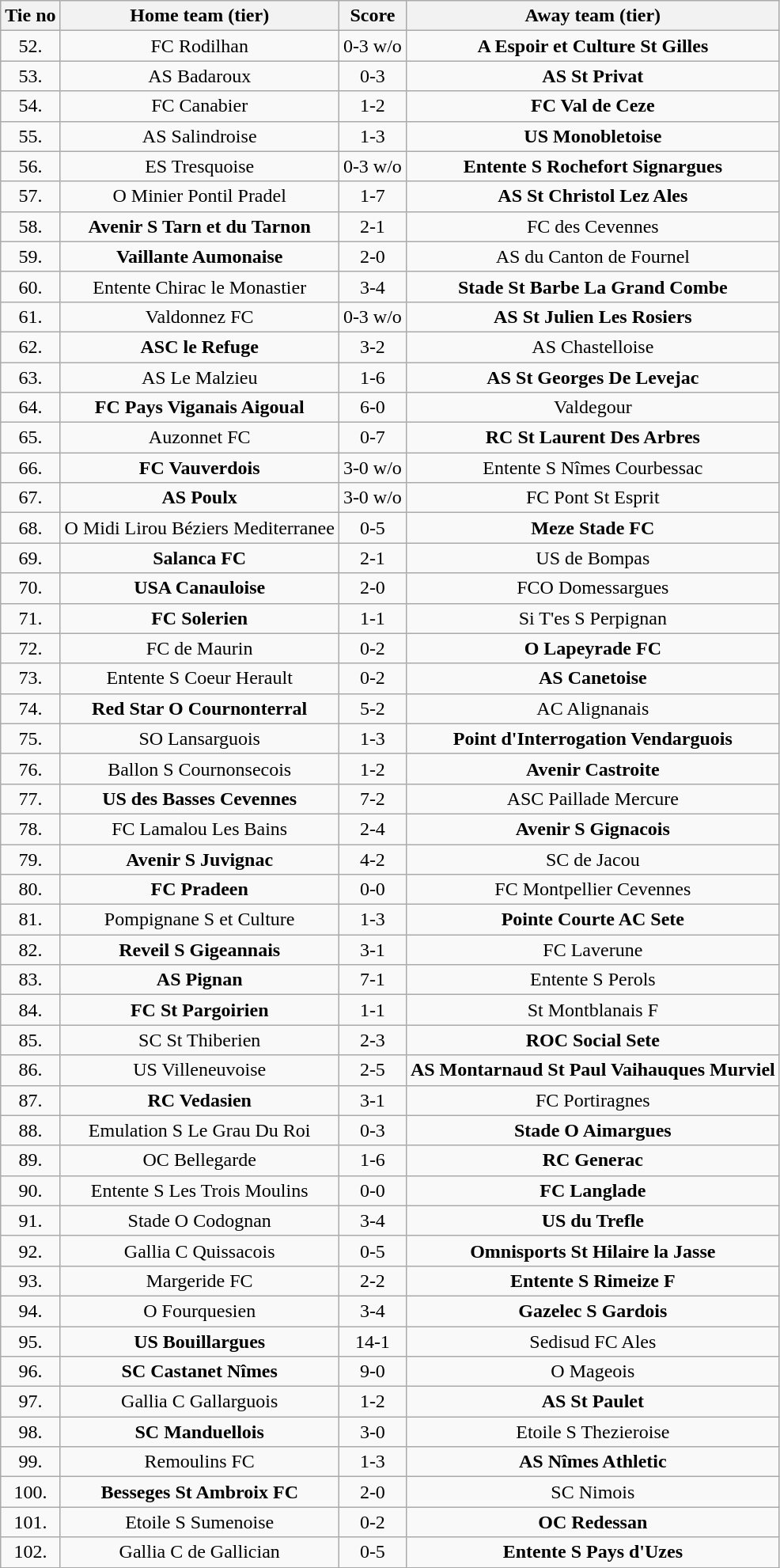<table class="wikitable" style="text-align: center">
<tr>
<th>Tie no</th>
<th>Home team (tier)</th>
<th>Score</th>
<th>Away team (tier)</th>
</tr>
<tr>
<td>52.</td>
<td>FC Rodilhan</td>
<td>0-3 w/o</td>
<td><strong>A Espoir et Culture St Gilles</strong></td>
</tr>
<tr>
<td>53.</td>
<td>AS Badaroux</td>
<td>0-3</td>
<td><strong>AS St Privat</strong></td>
</tr>
<tr>
<td>54.</td>
<td>FC Canabier</td>
<td>1-2</td>
<td><strong>FC Val de Ceze</strong></td>
</tr>
<tr>
<td>55.</td>
<td>AS Salindroise</td>
<td>1-3</td>
<td><strong>US Monobletoise</strong></td>
</tr>
<tr>
<td>56.</td>
<td>ES Tresquoise</td>
<td>0-3 w/o</td>
<td><strong>Entente S Rochefort Signargues</strong></td>
</tr>
<tr>
<td>57.</td>
<td>O Minier Pontil Pradel</td>
<td>1-7</td>
<td><strong>AS St Christol Lez Ales</strong></td>
</tr>
<tr>
<td>58.</td>
<td><strong>Avenir S Tarn et du Tarnon</strong></td>
<td>2-1 </td>
<td>FC des Cevennes</td>
</tr>
<tr>
<td>59.</td>
<td><strong>Vaillante Aumonaise</strong></td>
<td>2-0</td>
<td>AS du Canton de Fournel</td>
</tr>
<tr>
<td>60.</td>
<td>Entente Chirac le Monastier</td>
<td>3-4</td>
<td><strong>Stade St Barbe La Grand Combe</strong></td>
</tr>
<tr>
<td>61.</td>
<td>Valdonnez FC</td>
<td>0-3 w/o</td>
<td><strong>AS St Julien Les Rosiers</strong></td>
</tr>
<tr>
<td>62.</td>
<td><strong>ASC le Refuge</strong></td>
<td>3-2</td>
<td>AS Chastelloise</td>
</tr>
<tr>
<td>63.</td>
<td>AS Le Malzieu</td>
<td>1-6</td>
<td><strong>AS St Georges De Levejac</strong></td>
</tr>
<tr>
<td>64.</td>
<td><strong>FC Pays Viganais Aigoual</strong></td>
<td>6-0</td>
<td>Valdegour</td>
</tr>
<tr>
<td>65.</td>
<td>Auzonnet FC</td>
<td>0-7</td>
<td><strong>RC St Laurent Des Arbres</strong></td>
</tr>
<tr>
<td>66.</td>
<td><strong>FC Vauverdois</strong></td>
<td>3-0 w/o</td>
<td>Entente S Nîmes Courbessac</td>
</tr>
<tr>
<td>67.</td>
<td><strong>AS Poulx</strong></td>
<td>3-0 w/o </td>
<td>FC Pont St Esprit</td>
</tr>
<tr>
<td>68.</td>
<td>O Midi Lirou Béziers Mediterranee</td>
<td>0-5</td>
<td><strong>Meze Stade FC</strong></td>
</tr>
<tr>
<td>69.</td>
<td><strong>Salanca FC</strong></td>
<td>2-1</td>
<td>US de Bompas</td>
</tr>
<tr>
<td>70.</td>
<td><strong>USA Canauloise</strong></td>
<td>2-0</td>
<td>FCO Domessargues</td>
</tr>
<tr>
<td>71.</td>
<td><strong>FC Solerien</strong></td>
<td>1-1 </td>
<td>Si T'es S Perpignan</td>
</tr>
<tr>
<td>72.</td>
<td>FC de Maurin</td>
<td>0-2</td>
<td><strong>O Lapeyrade FC </strong></td>
</tr>
<tr>
<td>73.</td>
<td>Entente S Coeur Herault</td>
<td>0-2</td>
<td><strong>AS Canetoise</strong></td>
</tr>
<tr>
<td>74.</td>
<td><strong>Red Star O Cournonterral</strong></td>
<td>5-2 </td>
<td>AC Alignanais</td>
</tr>
<tr>
<td>75.</td>
<td>SO Lansarguois</td>
<td>1-3</td>
<td><strong>Point d'Interrogation Vendarguois</strong></td>
</tr>
<tr>
<td>76.</td>
<td>Ballon S Cournonsecois</td>
<td>1-2</td>
<td><strong>Avenir Castroite</strong></td>
</tr>
<tr>
<td>77.</td>
<td><strong>US des Basses Cevennes</strong></td>
<td>7-2</td>
<td>ASC Paillade Mercure</td>
</tr>
<tr>
<td>78.</td>
<td>FC Lamalou Les Bains</td>
<td>2-4</td>
<td><strong>Avenir S Gignacois</strong></td>
</tr>
<tr>
<td>79.</td>
<td><strong>Avenir S Juvignac</strong></td>
<td>4-2</td>
<td>SC de Jacou</td>
</tr>
<tr>
<td>80.</td>
<td><strong>FC Pradeen</strong></td>
<td>0-0 </td>
<td>FC Montpellier Cevennes</td>
</tr>
<tr>
<td>81.</td>
<td>Pompignane S et Culture</td>
<td>1-3</td>
<td><strong>Pointe Courte AC Sete</strong></td>
</tr>
<tr>
<td>82.</td>
<td><strong>Reveil S Gigeannais</strong></td>
<td>3-1</td>
<td>FC Laverune</td>
</tr>
<tr>
<td>83.</td>
<td><strong>AS Pignan</strong></td>
<td>7-1</td>
<td>Entente S Perols</td>
</tr>
<tr>
<td>84.</td>
<td><strong>FC St Pargoirien</strong></td>
<td>1-1 </td>
<td>St Montblanais F</td>
</tr>
<tr>
<td>85.</td>
<td>SC St Thiberien</td>
<td>2-3</td>
<td><strong>ROC Social Sete</strong></td>
</tr>
<tr>
<td>86.</td>
<td>US Villeneuvoise</td>
<td>2-5</td>
<td><strong>AS Montarnaud St Paul Vaihauques Murviel</strong></td>
</tr>
<tr>
<td>87.</td>
<td><strong>RC Vedasien</strong></td>
<td>3-1</td>
<td>FC Portiragnes</td>
</tr>
<tr>
<td>88.</td>
<td>Emulation S Le Grau Du Roi</td>
<td>0-3</td>
<td><strong>Stade O Aimargues</strong></td>
</tr>
<tr>
<td>89.</td>
<td>OC Bellegarde</td>
<td>1-6</td>
<td><strong>RC Generac</strong></td>
</tr>
<tr>
<td>90.</td>
<td>Entente S Les Trois Moulins</td>
<td>0-0 </td>
<td><strong>FC Langlade</strong></td>
</tr>
<tr>
<td>91.</td>
<td>Stade O Codognan</td>
<td>3-4</td>
<td><strong>US du Trefle</strong></td>
</tr>
<tr>
<td>92.</td>
<td>Gallia C Quissacois</td>
<td>0-5</td>
<td><strong>Omnisports St Hilaire la Jasse</strong></td>
</tr>
<tr>
<td>93.</td>
<td>Margeride FC</td>
<td>2-2 </td>
<td><strong>Entente S Rimeize F</strong></td>
</tr>
<tr>
<td>94.</td>
<td>O Fourquesien</td>
<td>3-4</td>
<td><strong>Gazelec S Gardois</strong></td>
</tr>
<tr>
<td>95.</td>
<td><strong>US Bouillargues</strong></td>
<td>14-1</td>
<td>Sedisud FC Ales</td>
</tr>
<tr>
<td>96.</td>
<td><strong>SC Castanet Nîmes</strong></td>
<td>9-0</td>
<td>O Mageois</td>
</tr>
<tr>
<td>97.</td>
<td>Gallia C Gallarguois</td>
<td>1-2</td>
<td><strong>AS St Paulet</strong></td>
</tr>
<tr>
<td>98.</td>
<td><strong>SC Manduellois</strong></td>
<td>3-0</td>
<td>Etoile S Thezieroise</td>
</tr>
<tr>
<td>99.</td>
<td>Remoulins FC</td>
<td>1-3</td>
<td><strong>AS Nîmes Athletic</strong></td>
</tr>
<tr>
<td>100.</td>
<td><strong>Besseges St Ambroix FC</strong></td>
<td>2-0</td>
<td>SC Nimois</td>
</tr>
<tr>
<td>101.</td>
<td>Etoile S Sumenoise</td>
<td>0-2</td>
<td><strong>OC Redessan</strong></td>
</tr>
<tr>
<td>102.</td>
<td>Gallia C de Gallician</td>
<td>0-5</td>
<td><strong>Entente S Pays d'Uzes</strong></td>
</tr>
</table>
